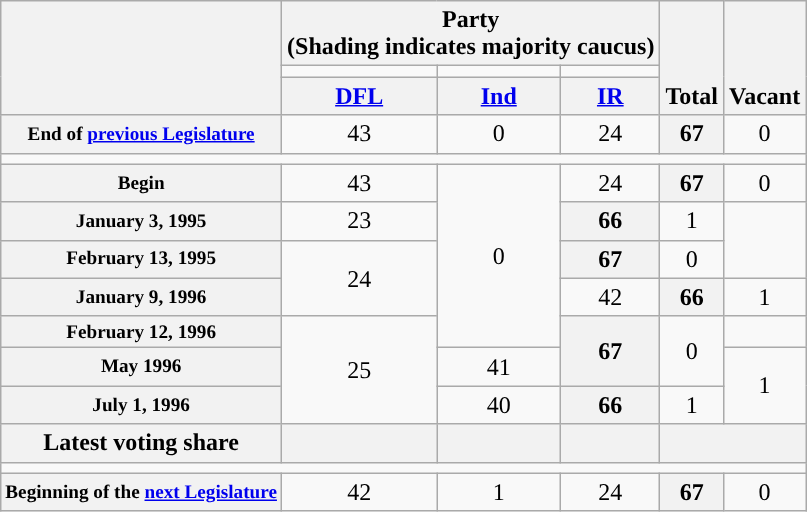<table class=wikitable style="text-align:center">
<tr style="vertical-align:bottom;">
<th rowspan=3></th>
<th colspan=3>Party <div>(Shading indicates majority caucus)</div></th>
<th rowspan=3>Total</th>
<th rowspan=3>Vacant</th>
</tr>
<tr style="height:5px">
<td style="background-color:"></td>
<td style="background-color:"></td>
<td style="background-color:"></td>
</tr>
<tr>
<th><a href='#'>DFL</a></th>
<th><a href='#'>Ind</a></th>
<th><a href='#'>IR</a></th>
</tr>
<tr>
<th style="white-space:nowrap; font-size:80%;">End of <a href='#'>previous Legislature</a></th>
<td>43</td>
<td>0</td>
<td>24</td>
<th>67</th>
<td>0</td>
</tr>
<tr>
<td colspan=6></td>
</tr>
<tr>
<th style="font-size:80%">Begin</th>
<td>43</td>
<td rowspan="5">0</td>
<td>24</td>
<th>67</th>
<td>0</td>
</tr>
<tr>
<th style="font-size:80%">January 3, 1995 </th>
<td>23</td>
<th>66</th>
<td>1</td>
</tr>
<tr>
<th style="font-size:80%">February 13, 1995 </th>
<td rowspan="2">24</td>
<th>67</th>
<td>0</td>
</tr>
<tr>
<th style="font-size:80%">January 9, 1996 </th>
<td>42</td>
<th>66</th>
<td>1</td>
</tr>
<tr>
<th style="font-size:80%">February 12, 1996 </th>
<td rowspan="3">25</td>
<th rowspan="2">67</th>
<td rowspan="2">0</td>
</tr>
<tr>
<th style="font-size:80%">May 1996 </th>
<td>41</td>
<td rowspan="2">1</td>
</tr>
<tr>
<th style="font-size:80%">July 1, 1996 </th>
<td>40</td>
<th>66</th>
<td>1</td>
</tr>
<tr>
<th>Latest voting share</th>
<th></th>
<th></th>
<th></th>
<th colspan=2></th>
</tr>
<tr>
<td colspan=6></td>
</tr>
<tr>
<th style="white-space:nowrap; font-size:80%;">Beginning of the <a href='#'>next Legislature</a></th>
<td>42</td>
<td>1</td>
<td>24</td>
<th>67</th>
<td>0</td>
</tr>
</table>
